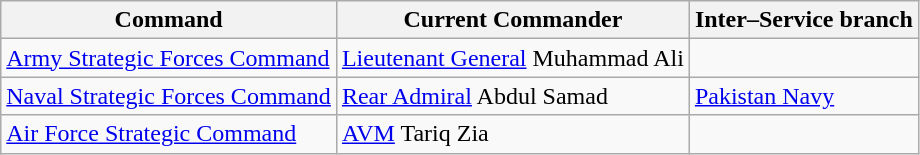<table class="wikitable sortable">
<tr>
<th>Command</th>
<th>Current Commander</th>
<th>Inter–Service branch</th>
</tr>
<tr>
<td><a href='#'>Army Strategic Forces Command</a></td>
<td><a href='#'>Lieutenant General</a> Muhammad Ali</td>
<td></td>
</tr>
<tr>
<td><a href='#'>Naval Strategic Forces Command</a></td>
<td><a href='#'>Rear Admiral</a> Abdul Samad</td>
<td> <a href='#'>Pakistan Navy</a></td>
</tr>
<tr>
<td><a href='#'>Air Force Strategic Command</a></td>
<td><a href='#'>AVM</a> Tariq Zia</td>
<td></td>
</tr>
</table>
